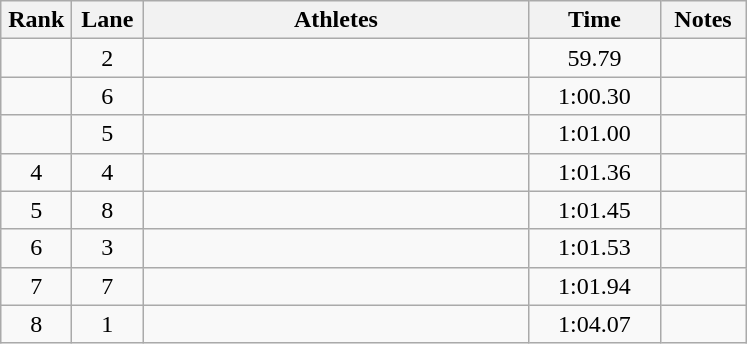<table class="wikitable sortable" style="text-align:center;">
<tr>
<th width=40>Rank</th>
<th width=40>Lane</th>
<th width=250>Athletes</th>
<th width=80>Time</th>
<th width=50>Notes</th>
</tr>
<tr>
<td></td>
<td>2</td>
<td align=left></td>
<td>59.79</td>
<td></td>
</tr>
<tr>
<td></td>
<td>6</td>
<td align=left></td>
<td>1:00.30</td>
<td></td>
</tr>
<tr>
<td></td>
<td>5</td>
<td align=left></td>
<td>1:01.00</td>
<td></td>
</tr>
<tr>
<td>4</td>
<td>4</td>
<td align=left></td>
<td>1:01.36</td>
<td></td>
</tr>
<tr>
<td>5</td>
<td>8</td>
<td align=left></td>
<td>1:01.45</td>
<td></td>
</tr>
<tr>
<td>6</td>
<td>3</td>
<td align=left></td>
<td>1:01.53</td>
<td></td>
</tr>
<tr>
<td>7</td>
<td>7</td>
<td align=left></td>
<td>1:01.94</td>
<td></td>
</tr>
<tr>
<td>8</td>
<td>1</td>
<td align=left></td>
<td>1:04.07</td>
<td></td>
</tr>
</table>
